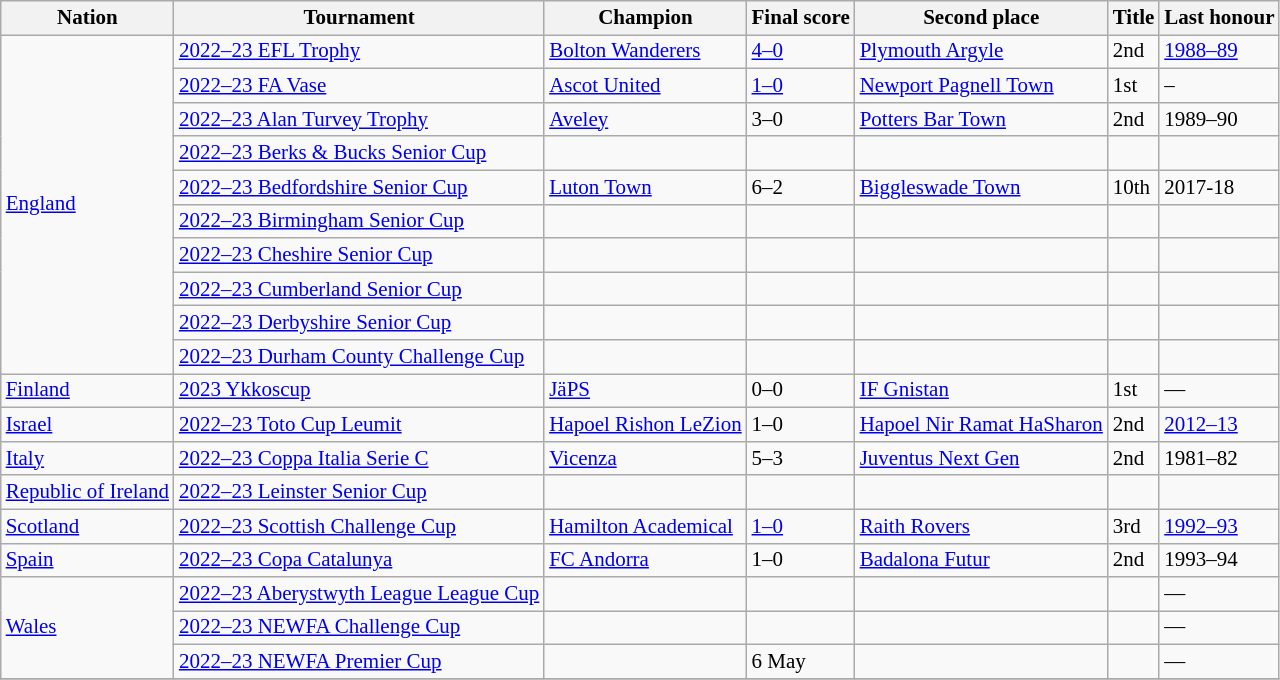<table class=wikitable style="font-size:14px">
<tr>
<th>Nation</th>
<th>Tournament</th>
<th>Champion</th>
<th>Final score</th>
<th>Second place</th>
<th data-sort-type="number">Title</th>
<th>Last honour</th>
</tr>
<tr>
<td rowspan=10> <a href='#'>England</a></td>
<td><a href='#'>2022–23 EFL Trophy</a></td>
<td><a href='#'>Bolton Wanderers</a></td>
<td><a href='#'>4–0</a></td>
<td><a href='#'>Plymouth Argyle</a></td>
<td>2nd</td>
<td><a href='#'>1988–89</a></td>
</tr>
<tr>
<td><a href='#'>2022–23 FA Vase</a></td>
<td><a href='#'>Ascot United</a></td>
<td><a href='#'>1–0</a></td>
<td><a href='#'>Newport Pagnell Town</a></td>
<td>1st</td>
<td>–</td>
</tr>
<tr>
<td><a href='#'>2022–23 Alan Turvey Trophy</a></td>
<td><a href='#'>Aveley</a></td>
<td>3–0</td>
<td><a href='#'>Potters Bar Town</a></td>
<td>2nd</td>
<td>1989–90</td>
</tr>
<tr>
<td><a href='#'>2022–23 Berks & Bucks Senior Cup</a></td>
<td></td>
<td></td>
<td></td>
<td></td>
<td></td>
</tr>
<tr>
<td><a href='#'>2022–23 Bedfordshire Senior Cup</a></td>
<td><a href='#'>Luton Town</a></td>
<td>6–2</td>
<td><a href='#'>Biggleswade Town</a></td>
<td>10th</td>
<td>2017-18</td>
</tr>
<tr>
<td><a href='#'>2022–23 Birmingham Senior Cup</a></td>
<td></td>
<td></td>
<td></td>
<td></td>
<td></td>
</tr>
<tr>
<td><a href='#'>2022–23 Cheshire Senior Cup</a></td>
<td></td>
<td></td>
<td></td>
<td></td>
<td></td>
</tr>
<tr>
<td><a href='#'>2022–23 Cumberland Senior Cup</a></td>
<td></td>
<td></td>
<td></td>
<td></td>
<td></td>
</tr>
<tr>
<td><a href='#'>2022–23 Derbyshire Senior Cup</a></td>
<td></td>
<td></td>
<td></td>
<td></td>
<td></td>
</tr>
<tr>
<td><a href='#'>2022–23 Durham County Challenge Cup</a></td>
<td></td>
<td></td>
<td></td>
<td></td>
<td></td>
</tr>
<tr>
<td rowspan=> <a href='#'>Finland</a></td>
<td><a href='#'>2023 Ykkoscup</a></td>
<td><a href='#'>JäPS</a></td>
<td>0–0 </td>
<td><a href='#'>IF Gnistan</a></td>
<td>1st</td>
<td>—</td>
</tr>
<tr>
<td rowspan=> <a href='#'>Israel</a></td>
<td><a href='#'>2022–23 Toto Cup Leumit</a></td>
<td><a href='#'>Hapoel Rishon LeZion</a></td>
<td>1–0</td>
<td><a href='#'>Hapoel Nir Ramat HaSharon</a></td>
<td>2nd</td>
<td><a href='#'>2012–13</a></td>
</tr>
<tr>
<td rowspan=> <a href='#'>Italy</a></td>
<td><a href='#'>2022–23 Coppa Italia Serie C</a></td>
<td><a href='#'>Vicenza</a></td>
<td>5–3</td>
<td><a href='#'>Juventus Next Gen</a></td>
<td>2nd</td>
<td>1981–82</td>
</tr>
<tr>
<td rowspan=> <a href='#'>Republic of Ireland</a></td>
<td><a href='#'>2022–23 Leinster Senior Cup</a></td>
<td></td>
<td></td>
<td></td>
<td></td>
<td></td>
</tr>
<tr>
<td rowspan=> <a href='#'>Scotland</a></td>
<td><a href='#'>2022–23 Scottish Challenge Cup</a></td>
<td><a href='#'>Hamilton Academical</a></td>
<td><a href='#'>1–0</a></td>
<td><a href='#'>Raith Rovers</a></td>
<td>3rd</td>
<td><a href='#'>1992–93</a></td>
</tr>
<tr>
<td rowspan=> <a href='#'>Spain</a></td>
<td><a href='#'>2022–23 Copa Catalunya</a></td>
<td><a href='#'>FC Andorra</a></td>
<td>1–0</td>
<td><a href='#'>Badalona Futur</a></td>
<td>2nd</td>
<td>1993–94</td>
</tr>
<tr>
<td rowspan=3> <a href='#'>Wales</a></td>
<td><a href='#'>2022–23 Aberystwyth League League Cup</a></td>
<td></td>
<td></td>
<td></td>
<td></td>
<td>—</td>
</tr>
<tr>
<td><a href='#'>2022–23 NEWFA Challenge Cup</a></td>
<td></td>
<td></td>
<td></td>
<td></td>
<td>—</td>
</tr>
<tr>
<td><a href='#'>2022–23 NEWFA Premier Cup</a></td>
<td></td>
<td>6 May</td>
<td></td>
<td></td>
<td>—</td>
</tr>
<tr>
</tr>
</table>
